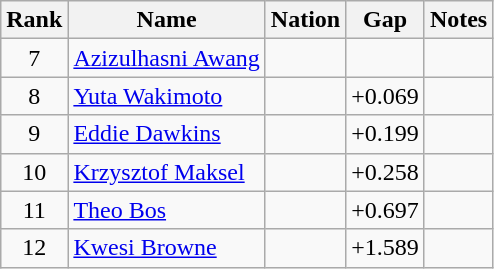<table class="wikitable sortable" style="text-align:center">
<tr>
<th>Rank</th>
<th>Name</th>
<th>Nation</th>
<th>Gap</th>
<th>Notes</th>
</tr>
<tr>
<td>7</td>
<td align=left><a href='#'>Azizulhasni Awang</a></td>
<td align=left></td>
<td></td>
<td></td>
</tr>
<tr>
<td>8</td>
<td align=left><a href='#'>Yuta Wakimoto</a></td>
<td align=left></td>
<td>+0.069</td>
<td></td>
</tr>
<tr>
<td>9</td>
<td align=left><a href='#'>Eddie Dawkins</a></td>
<td align=left></td>
<td>+0.199</td>
<td></td>
</tr>
<tr>
<td>10</td>
<td align=left><a href='#'>Krzysztof Maksel</a></td>
<td align=left></td>
<td>+0.258</td>
<td></td>
</tr>
<tr>
<td>11</td>
<td align=left><a href='#'>Theo Bos</a></td>
<td align=left></td>
<td>+0.697</td>
<td></td>
</tr>
<tr>
<td>12</td>
<td align=left><a href='#'>Kwesi Browne</a></td>
<td align=left></td>
<td>+1.589</td>
<td></td>
</tr>
</table>
